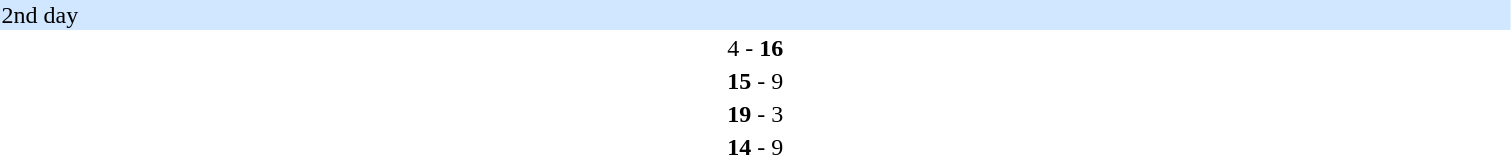<table width="80%">
<tr>
<th width="30%"></th>
<th width="12%"></th>
<th width="30%"></th>
</tr>
<tr bgcolor="#D0E7FF">
<td colspan="3">2nd day</td>
</tr>
<tr>
<td align="right"></td>
<td align="center">4 - <strong>16</strong></td>
<td><strong></strong></td>
</tr>
<tr>
<td align="right"><strong></strong></td>
<td align="center"><strong>15</strong> - 9</td>
<td></td>
</tr>
<tr>
<td align="right"><strong></strong></td>
<td align="center"><strong>19</strong> - 3</td>
<td></td>
</tr>
<tr>
<td align="right"><strong></strong></td>
<td align="center"><strong>14</strong> - 9</td>
<td></td>
</tr>
<tr>
</tr>
</table>
